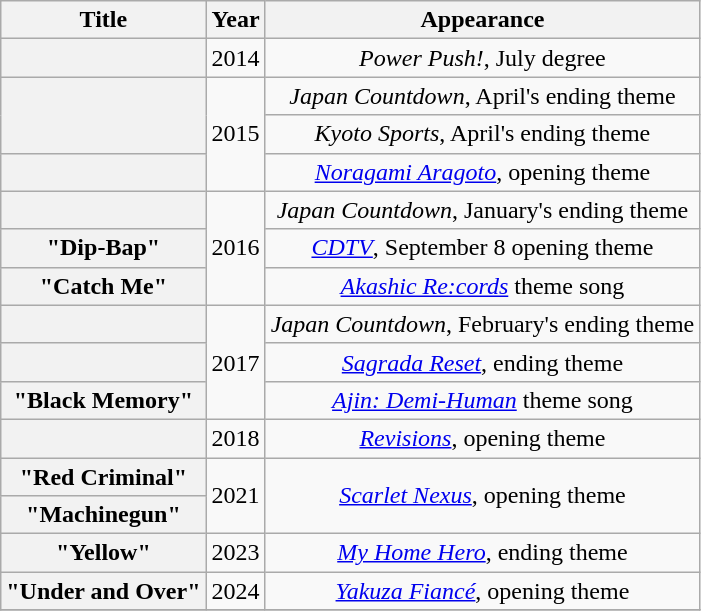<table class="wikitable plainrowheaders" style="text-align:center;">
<tr>
<th scope="col">Title</th>
<th scope="col">Year</th>
<th scope="col">Appearance</th>
</tr>
<tr>
<th scope="row"></th>
<td>2014</td>
<td><em>Power Push!</em>, July degree</td>
</tr>
<tr>
<th scope="row" rowspan="2"></th>
<td rowspan="3">2015</td>
<td><em>Japan Countdown</em>, April's ending theme</td>
</tr>
<tr>
<td><em>Kyoto Sports</em>, April's ending theme</td>
</tr>
<tr>
<th scope="row"></th>
<td><em><a href='#'>Noragami Aragoto</a></em>, opening theme</td>
</tr>
<tr>
<th scope="row"></th>
<td rowspan="3">2016</td>
<td><em>Japan Countdown</em>, January's ending theme</td>
</tr>
<tr>
<th scope="row">"Dip-Bap"</th>
<td><em><a href='#'>CDTV</a></em>, September 8 opening theme</td>
</tr>
<tr>
<th scope="row">"Catch Me"</th>
<td><em><a href='#'>Akashic Re:cords</a></em> theme song</td>
</tr>
<tr>
<th scope="row"></th>
<td rowspan="3">2017</td>
<td><em>Japan Countdown</em>, February's ending theme</td>
</tr>
<tr>
<th scope="row"></th>
<td><em><a href='#'>Sagrada Reset</a></em>, ending theme</td>
</tr>
<tr>
<th scope="row">"Black Memory"</th>
<td><em><a href='#'>Ajin: Demi-Human</a></em> theme song</td>
</tr>
<tr>
<th scope="row"></th>
<td>2018</td>
<td><em><a href='#'>Revisions</a></em>, opening theme</td>
</tr>
<tr>
<th scope="row">"Red Criminal"</th>
<td rowspan="2">2021</td>
<td rowspan="2"><em><a href='#'>Scarlet Nexus</a></em>, opening theme</td>
</tr>
<tr>
<th scope="row">"Machinegun"</th>
</tr>
<tr>
<th scope="row">"Yellow"</th>
<td>2023</td>
<td><em><a href='#'>My Home Hero</a></em>, ending theme</td>
</tr>
<tr>
<th scope="row">"Under and Over"</th>
<td>2024</td>
<td><em><a href='#'>Yakuza Fiancé</a></em>, opening theme</td>
</tr>
<tr>
</tr>
</table>
